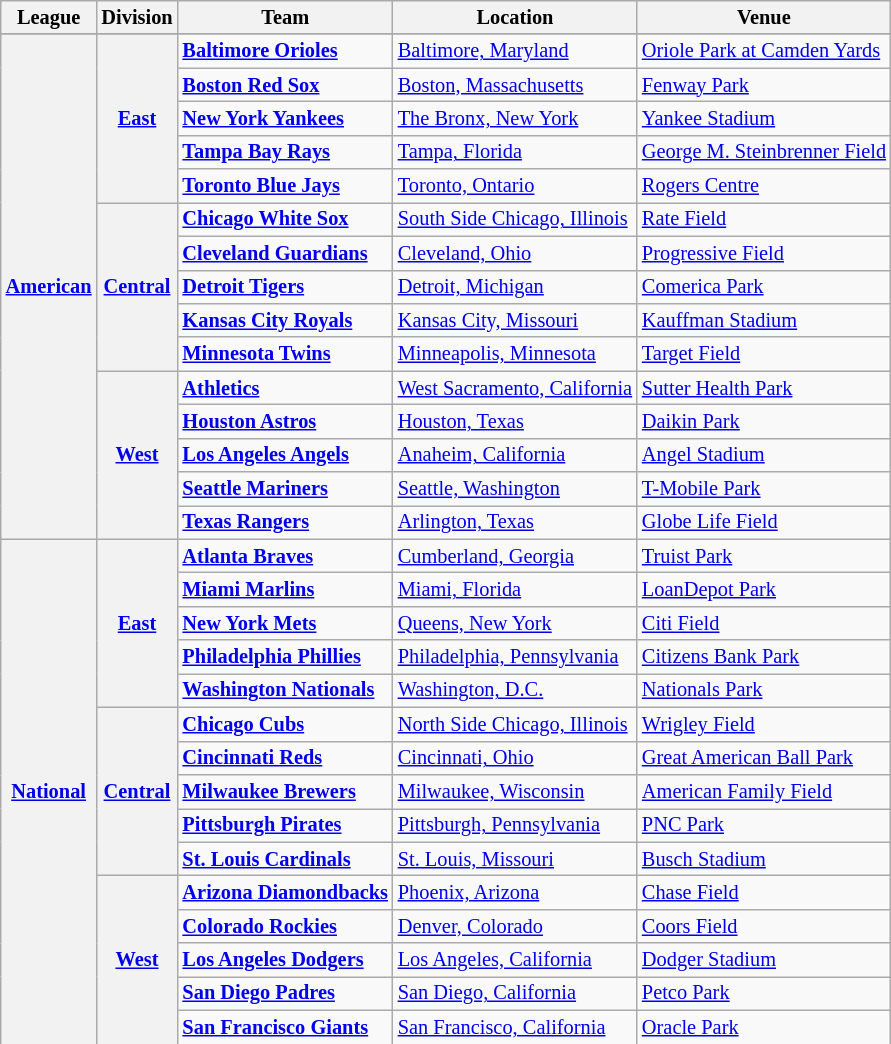<table class="wikitable" style="font-size:85%">
<tr>
<th>League</th>
<th>Division</th>
<th>Team</th>
<th>Location</th>
<th>Venue</th>
</tr>
<tr>
</tr>
<tr>
<th rowspan="15"><a href='#'>American</a></th>
<th rowspan="5"><a href='#'>East</a></th>
<td><strong><a href='#'>Baltimore Orioles</a></strong></td>
<td><a href='#'>Baltimore, Maryland</a></td>
<td><a href='#'>Oriole Park at Camden Yards</a></td>
</tr>
<tr>
<td><strong><a href='#'>Boston Red Sox</a></strong></td>
<td><a href='#'>Boston, Massachusetts</a></td>
<td><a href='#'>Fenway Park</a></td>
</tr>
<tr>
<td><strong><a href='#'>New York Yankees</a></strong></td>
<td><a href='#'>The Bronx, New York</a></td>
<td><a href='#'>Yankee Stadium</a></td>
</tr>
<tr>
<td><strong><a href='#'>Tampa Bay Rays</a></strong></td>
<td><a href='#'>Tampa, Florida</a></td>
<td><a href='#'>George M. Steinbrenner Field</a></td>
</tr>
<tr>
<td><strong><a href='#'>Toronto Blue Jays</a></strong></td>
<td><a href='#'>Toronto, Ontario</a></td>
<td><a href='#'>Rogers Centre</a></td>
</tr>
<tr>
<th rowspan="5"><a href='#'>Central</a></th>
<td><strong><a href='#'>Chicago White Sox</a></strong></td>
<td><a href='#'>South Side Chicago, Illinois</a></td>
<td><a href='#'>Rate Field</a></td>
</tr>
<tr>
<td><strong><a href='#'>Cleveland Guardians</a></strong></td>
<td><a href='#'>Cleveland, Ohio</a></td>
<td><a href='#'>Progressive Field</a></td>
</tr>
<tr>
<td><strong><a href='#'>Detroit Tigers</a></strong></td>
<td><a href='#'>Detroit, Michigan</a></td>
<td><a href='#'>Comerica Park</a></td>
</tr>
<tr>
<td><strong><a href='#'>Kansas City Royals</a></strong></td>
<td><a href='#'>Kansas City, Missouri</a></td>
<td><a href='#'>Kauffman Stadium</a></td>
</tr>
<tr>
<td><strong><a href='#'>Minnesota Twins</a></strong></td>
<td><a href='#'>Minneapolis, Minnesota</a></td>
<td><a href='#'>Target Field</a></td>
</tr>
<tr>
<th rowspan="5"><a href='#'>West</a></th>
<td><strong><a href='#'>Athletics</a></strong></td>
<td><a href='#'>West Sacramento, California</a></td>
<td><a href='#'>Sutter Health Park</a></td>
</tr>
<tr>
<td><strong><a href='#'>Houston Astros</a></strong></td>
<td><a href='#'>Houston, Texas</a></td>
<td><a href='#'>Daikin Park</a></td>
</tr>
<tr>
<td><strong><a href='#'>Los Angeles Angels</a></strong></td>
<td><a href='#'>Anaheim, California</a></td>
<td><a href='#'>Angel Stadium</a></td>
</tr>
<tr>
<td><strong><a href='#'>Seattle Mariners</a></strong></td>
<td><a href='#'>Seattle, Washington</a></td>
<td><a href='#'>T-Mobile Park</a></td>
</tr>
<tr>
<td><strong><a href='#'>Texas Rangers</a></strong></td>
<td><a href='#'>Arlington, Texas</a></td>
<td><a href='#'>Globe Life Field</a></td>
</tr>
<tr>
<th rowspan="15"><a href='#'>National</a></th>
<th rowspan="5"><a href='#'>East</a></th>
<td><strong><a href='#'>Atlanta Braves</a></strong></td>
<td><a href='#'>Cumberland, Georgia</a></td>
<td><a href='#'>Truist Park</a></td>
</tr>
<tr>
<td><strong><a href='#'>Miami Marlins</a></strong></td>
<td><a href='#'>Miami, Florida</a></td>
<td><a href='#'>LoanDepot Park</a></td>
</tr>
<tr>
<td><strong><a href='#'>New York Mets</a></strong></td>
<td><a href='#'>Queens, New York</a></td>
<td><a href='#'>Citi Field</a></td>
</tr>
<tr>
<td><strong><a href='#'>Philadelphia Phillies</a></strong></td>
<td><a href='#'>Philadelphia, Pennsylvania</a></td>
<td><a href='#'>Citizens Bank Park</a></td>
</tr>
<tr>
<td><strong><a href='#'>Washington Nationals</a></strong></td>
<td><a href='#'>Washington, D.C.</a></td>
<td><a href='#'>Nationals Park</a></td>
</tr>
<tr>
<th rowspan="5"><a href='#'>Central</a></th>
<td><strong><a href='#'>Chicago Cubs</a></strong></td>
<td><a href='#'>North Side Chicago, Illinois</a></td>
<td><a href='#'>Wrigley Field</a></td>
</tr>
<tr>
<td><strong><a href='#'>Cincinnati Reds</a></strong></td>
<td><a href='#'>Cincinnati, Ohio</a></td>
<td><a href='#'>Great American Ball Park</a></td>
</tr>
<tr>
<td><strong><a href='#'>Milwaukee Brewers</a></strong></td>
<td><a href='#'>Milwaukee, Wisconsin</a></td>
<td><a href='#'>American Family Field</a></td>
</tr>
<tr>
<td><strong><a href='#'>Pittsburgh Pirates</a></strong></td>
<td><a href='#'>Pittsburgh, Pennsylvania</a></td>
<td><a href='#'>PNC Park</a></td>
</tr>
<tr>
<td><strong><a href='#'>St. Louis Cardinals</a></strong></td>
<td><a href='#'>St. Louis, Missouri</a></td>
<td><a href='#'>Busch Stadium</a></td>
</tr>
<tr>
<th rowspan="5"><a href='#'>West</a></th>
<td><strong><a href='#'>Arizona Diamondbacks</a></strong></td>
<td><a href='#'>Phoenix, Arizona</a></td>
<td><a href='#'>Chase Field</a></td>
</tr>
<tr>
<td><strong><a href='#'>Colorado Rockies</a></strong></td>
<td><a href='#'>Denver, Colorado</a></td>
<td><a href='#'>Coors Field</a></td>
</tr>
<tr>
<td><strong><a href='#'>Los Angeles Dodgers</a></strong></td>
<td><a href='#'>Los Angeles, California</a></td>
<td><a href='#'>Dodger Stadium</a></td>
</tr>
<tr>
<td><strong><a href='#'>San Diego Padres</a></strong></td>
<td><a href='#'>San Diego, California</a></td>
<td><a href='#'>Petco Park</a></td>
</tr>
<tr>
<td><strong><a href='#'>San Francisco Giants</a></strong></td>
<td><a href='#'>San Francisco, California</a></td>
<td><a href='#'>Oracle Park</a></td>
</tr>
</table>
